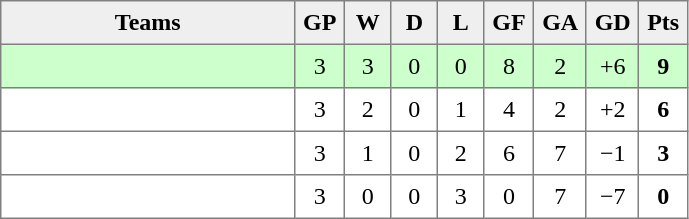<table style=border-collapse:collapse border=1 cellspacing=0 cellpadding=5>
<tr align=center bgcolor=#efefef>
<th width=185>Teams</th>
<th width=20>GP</th>
<th width=20>W</th>
<th width=20>D</th>
<th width=20>L</th>
<th width=20>GF</th>
<th width=20>GA</th>
<th width=20>GD</th>
<th width=20>Pts<br></th>
</tr>
<tr align=center style="background:#ccffcc;">
<td style="text-align:left;"><strong></strong></td>
<td>3</td>
<td>3</td>
<td>0</td>
<td>0</td>
<td>8</td>
<td>2</td>
<td>+6</td>
<td><strong>9</strong></td>
</tr>
<tr align=center>
<td style="text-align:left;"></td>
<td>3</td>
<td>2</td>
<td>0</td>
<td>1</td>
<td>4</td>
<td>2</td>
<td>+2</td>
<td><strong>6</strong></td>
</tr>
<tr align=center>
<td style="text-align:left;"></td>
<td>3</td>
<td>1</td>
<td>0</td>
<td>2</td>
<td>6</td>
<td>7</td>
<td>−1</td>
<td><strong>3</strong></td>
</tr>
<tr align=center>
<td style="text-align:left;"></td>
<td>3</td>
<td>0</td>
<td>0</td>
<td>3</td>
<td>0</td>
<td>7</td>
<td>−7</td>
<td><strong>0</strong></td>
</tr>
</table>
